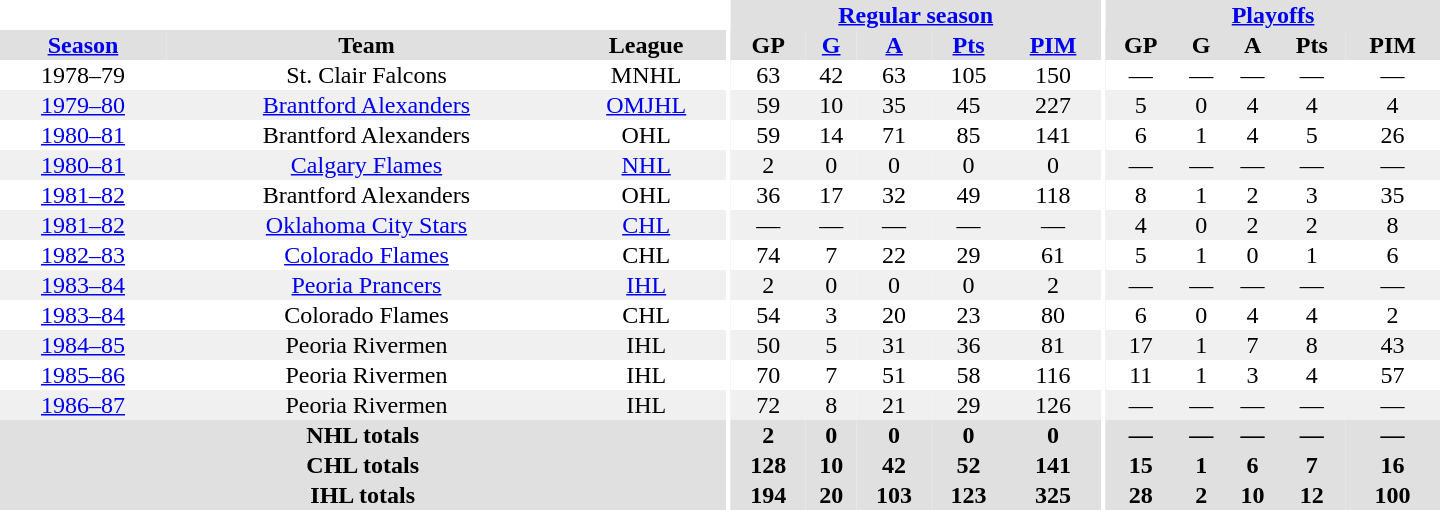<table border="0" cellpadding="1" cellspacing="0" style="text-align:center; width:60em">
<tr bgcolor="#e0e0e0">
<th colspan="3" bgcolor="#ffffff"></th>
<th rowspan="99" bgcolor="#ffffff"></th>
<th colspan="5"><a href='#'>Regular season</a></th>
<th rowspan="99" bgcolor="#ffffff"></th>
<th colspan="5"><a href='#'>Playoffs</a></th>
</tr>
<tr bgcolor="#e0e0e0">
<th><a href='#'>Season</a></th>
<th>Team</th>
<th>League</th>
<th>GP</th>
<th><a href='#'>G</a></th>
<th><a href='#'>A</a></th>
<th><a href='#'>Pts</a></th>
<th><a href='#'>PIM</a></th>
<th>GP</th>
<th>G</th>
<th>A</th>
<th>Pts</th>
<th>PIM</th>
</tr>
<tr>
<td>1978–79</td>
<td>St. Clair Falcons</td>
<td>MNHL</td>
<td>63</td>
<td>42</td>
<td>63</td>
<td>105</td>
<td>150</td>
<td>—</td>
<td>—</td>
<td>—</td>
<td>—</td>
<td>—</td>
</tr>
<tr bgcolor="#f0f0f0">
<td><a href='#'>1979–80</a></td>
<td><a href='#'>Brantford Alexanders</a></td>
<td><a href='#'>OMJHL</a></td>
<td>59</td>
<td>10</td>
<td>35</td>
<td>45</td>
<td>227</td>
<td>5</td>
<td>0</td>
<td>4</td>
<td>4</td>
<td>4</td>
</tr>
<tr>
<td><a href='#'>1980–81</a></td>
<td>Brantford Alexanders</td>
<td>OHL</td>
<td>59</td>
<td>14</td>
<td>71</td>
<td>85</td>
<td>141</td>
<td>6</td>
<td>1</td>
<td>4</td>
<td>5</td>
<td>26</td>
</tr>
<tr bgcolor="#f0f0f0">
<td><a href='#'>1980–81</a></td>
<td><a href='#'>Calgary Flames</a></td>
<td><a href='#'>NHL</a></td>
<td>2</td>
<td>0</td>
<td>0</td>
<td>0</td>
<td>0</td>
<td>—</td>
<td>—</td>
<td>—</td>
<td>—</td>
<td>—</td>
</tr>
<tr>
<td><a href='#'>1981–82</a></td>
<td>Brantford Alexanders</td>
<td>OHL</td>
<td>36</td>
<td>17</td>
<td>32</td>
<td>49</td>
<td>118</td>
<td>8</td>
<td>1</td>
<td>2</td>
<td>3</td>
<td>35</td>
</tr>
<tr bgcolor="#f0f0f0">
<td><a href='#'>1981–82</a></td>
<td><a href='#'>Oklahoma City Stars</a></td>
<td><a href='#'>CHL</a></td>
<td>—</td>
<td>—</td>
<td>—</td>
<td>—</td>
<td>—</td>
<td>4</td>
<td>0</td>
<td>2</td>
<td>2</td>
<td>8</td>
</tr>
<tr>
<td><a href='#'>1982–83</a></td>
<td><a href='#'>Colorado Flames</a></td>
<td>CHL</td>
<td>74</td>
<td>7</td>
<td>22</td>
<td>29</td>
<td>61</td>
<td>5</td>
<td>1</td>
<td>0</td>
<td>1</td>
<td>6</td>
</tr>
<tr bgcolor="#f0f0f0">
<td><a href='#'>1983–84</a></td>
<td><a href='#'>Peoria Prancers</a></td>
<td><a href='#'>IHL</a></td>
<td>2</td>
<td>0</td>
<td>0</td>
<td>0</td>
<td>2</td>
<td>—</td>
<td>—</td>
<td>—</td>
<td>—</td>
<td>—</td>
</tr>
<tr>
<td><a href='#'>1983–84</a></td>
<td>Colorado Flames</td>
<td>CHL</td>
<td>54</td>
<td>3</td>
<td>20</td>
<td>23</td>
<td>80</td>
<td>6</td>
<td>0</td>
<td>4</td>
<td>4</td>
<td>2</td>
</tr>
<tr bgcolor="#f0f0f0">
<td><a href='#'>1984–85</a></td>
<td>Peoria Rivermen</td>
<td>IHL</td>
<td>50</td>
<td>5</td>
<td>31</td>
<td>36</td>
<td>81</td>
<td>17</td>
<td>1</td>
<td>7</td>
<td>8</td>
<td>43</td>
</tr>
<tr>
<td><a href='#'>1985–86</a></td>
<td>Peoria Rivermen</td>
<td>IHL</td>
<td>70</td>
<td>7</td>
<td>51</td>
<td>58</td>
<td>116</td>
<td>11</td>
<td>1</td>
<td>3</td>
<td>4</td>
<td>57</td>
</tr>
<tr bgcolor="#f0f0f0">
<td><a href='#'>1986–87</a></td>
<td>Peoria Rivermen</td>
<td>IHL</td>
<td>72</td>
<td>8</td>
<td>21</td>
<td>29</td>
<td>126</td>
<td>—</td>
<td>—</td>
<td>—</td>
<td>—</td>
<td>—</td>
</tr>
<tr>
</tr>
<tr ALIGN="center" bgcolor="#e0e0e0">
<th colspan="3">NHL totals</th>
<th ALIGN="center">2</th>
<th ALIGN="center">0</th>
<th ALIGN="center">0</th>
<th ALIGN="center">0</th>
<th ALIGN="center">0</th>
<th ALIGN="center">—</th>
<th ALIGN="center">—</th>
<th ALIGN="center">—</th>
<th ALIGN="center">—</th>
<th ALIGN="center">—</th>
</tr>
<tr>
</tr>
<tr ALIGN="center" bgcolor="#e0e0e0">
<th colspan="3">CHL totals</th>
<th ALIGN="center">128</th>
<th ALIGN="center">10</th>
<th ALIGN="center">42</th>
<th ALIGN="center">52</th>
<th ALIGN="center">141</th>
<th ALIGN="center">15</th>
<th ALIGN="center">1</th>
<th ALIGN="center">6</th>
<th ALIGN="center">7</th>
<th ALIGN="center">16</th>
</tr>
<tr>
</tr>
<tr ALIGN="center" bgcolor="#e0e0e0">
<th colspan="3">IHL totals</th>
<th ALIGN="center">194</th>
<th ALIGN="center">20</th>
<th ALIGN="center">103</th>
<th ALIGN="center">123</th>
<th ALIGN="center">325</th>
<th ALIGN="center">28</th>
<th ALIGN="center">2</th>
<th ALIGN="center">10</th>
<th ALIGN="center">12</th>
<th ALIGN="center">100</th>
</tr>
</table>
